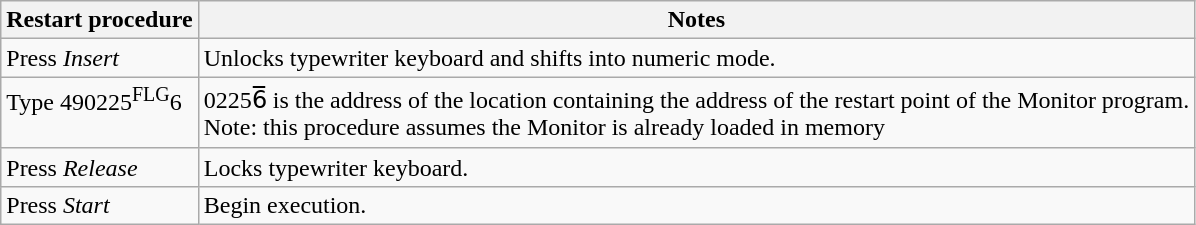<table class="wikitable">
<tr>
<th>Restart procedure</th>
<th>Notes</th>
</tr>
<tr>
<td>Press <em>Insert</em></td>
<td>Unlocks typewriter keyboard and shifts into numeric mode.</td>
</tr>
<tr>
<td>Type 490225<sup>FLG</sup>6<br> </td>
<td>02256̅ is the address of the location containing the address of the restart point of the Monitor program.<br>Note: this procedure assumes the Monitor is already loaded in memory</td>
</tr>
<tr>
<td>Press <em>Release</em></td>
<td>Locks typewriter keyboard.</td>
</tr>
<tr>
<td>Press <em>Start</em></td>
<td>Begin execution.</td>
</tr>
</table>
